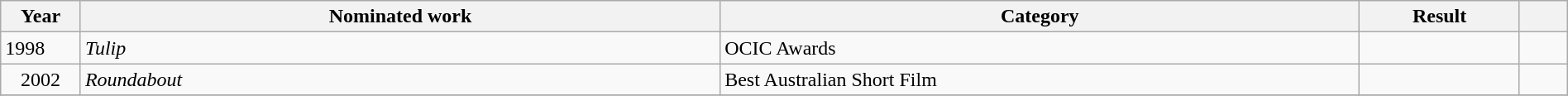<table class="wikitable" style="width:100%;">
<tr>
<th width=5%>Year</th>
<th style="width:40%;">Nominated work</th>
<th style="width:40%;">Category</th>
<th style="width:10%;">Result</th>
<th width=3%></th>
</tr>
<tr>
<td>1998</td>
<td><em>Tulip</em></td>
<td>OCIC Awards</td>
<td></td>
<td style="text-align:center"></td>
</tr>
<tr>
<td style="text-align:center;">2002</td>
<td><em>Roundabout</em></td>
<td>Best Australian Short Film</td>
<td></td>
<td style="text-align:center"></td>
</tr>
<tr>
</tr>
</table>
